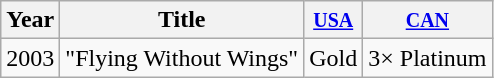<table class="wikitable">
<tr>
<th>Year</th>
<th>Title</th>
<th><small> <a href='#'>USA</a></small></th>
<th><small><a href='#'>CAN</a></small></th>
</tr>
<tr>
<td>2003</td>
<td>"Flying Without Wings"</td>
<td>Gold</td>
<td>3× Platinum</td>
</tr>
</table>
